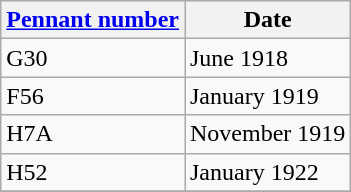<table class="wikitable" style="text-align:left">
<tr>
<th scope="col"><a href='#'>Pennant number</a></th>
<th>Date</th>
</tr>
<tr>
<td scope="row">G30</td>
<td>June 1918</td>
</tr>
<tr>
<td scope="row">F56</td>
<td>January 1919</td>
</tr>
<tr>
<td scope="row">H7A</td>
<td>November 1919</td>
</tr>
<tr>
<td scope="row">H52</td>
<td>January 1922</td>
</tr>
<tr>
</tr>
</table>
